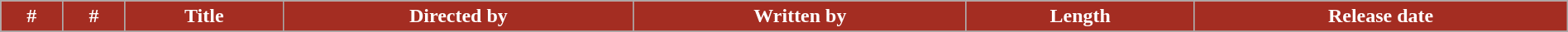<table class="wikitable plainrowheaders" width="100%" style="margin-right: 0;">
<tr>
<th style="background-color: #A42D22; color:#ffffff;">#</th>
<th style="background-color: #A42D22; color:#ffffff;">#</th>
<th style="background-color: #A42D22; color:#ffffff;">Title</th>
<th style="background-color: #A42D22; color:#ffffff;">Directed by</th>
<th style="background-color: #A42D22; color:#ffffff;">Written by</th>
<th style="background-color: #A42D22; color:#ffffff;">Length</th>
<th style="background-color: #A42D22; color:#ffffff;">Release date</th>
</tr>
<tr>
</tr>
</table>
